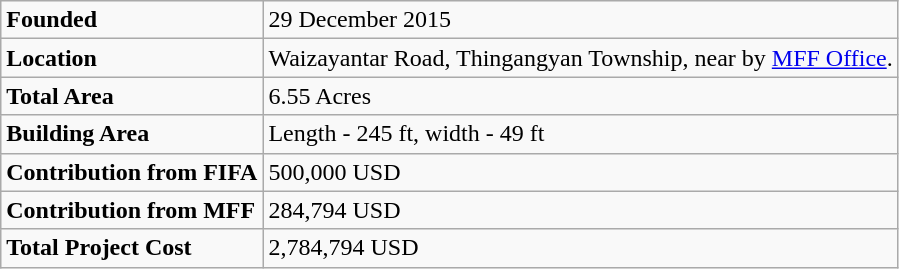<table class=wikitable>
<tr>
<td><strong>Founded</strong></td>
<td>29 December 2015</td>
</tr>
<tr>
<td><strong>Location</strong></td>
<td>Waizayantar Road, Thingangyan Township, near by <a href='#'>MFF Office</a>.</td>
</tr>
<tr>
<td><strong>Total Area</strong></td>
<td>6.55 Acres</td>
</tr>
<tr>
<td><strong>Building Area</strong></td>
<td>Length - 245 ft, width - 49 ft</td>
</tr>
<tr>
<td><strong>Contribution from FIFA</strong></td>
<td>500,000 USD</td>
</tr>
<tr>
<td><strong>Contribution from MFF</strong></td>
<td>284,794 USD</td>
</tr>
<tr>
<td><strong>Total Project Cost</strong></td>
<td>2,784,794 USD</td>
</tr>
</table>
